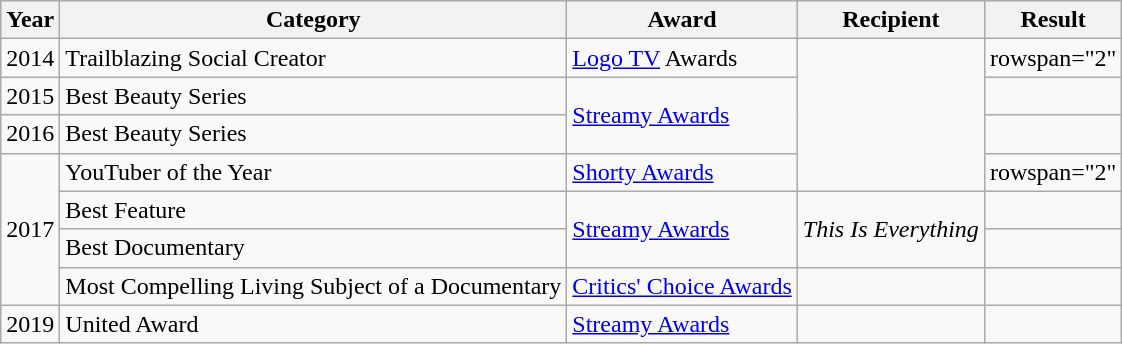<table class="wikitable sortable">
<tr>
<th>Year</th>
<th>Category</th>
<th>Award</th>
<th>Recipient</th>
<th>Result</th>
</tr>
<tr>
<td>2014</td>
<td>Trailblazing Social Creator</td>
<td><a href='#'>Logo TV</a> Awards</td>
<td rowspan="4"></td>
<td>rowspan="2" </td>
</tr>
<tr>
<td>2015</td>
<td>Best Beauty Series</td>
<td rowspan="2"><a href='#'>Streamy Awards</a></td>
</tr>
<tr>
<td>2016</td>
<td>Best Beauty Series</td>
<td></td>
</tr>
<tr>
<td rowspan="4">2017</td>
<td>YouTuber of the Year</td>
<td rowspan="1"><a href='#'>Shorty Awards</a></td>
<td>rowspan="2" </td>
</tr>
<tr>
<td>Best Feature</td>
<td rowspan="2"><a href='#'>Streamy Awards</a></td>
<td rowspan="2"><em>This Is Everything</em></td>
</tr>
<tr>
<td>Best Documentary</td>
<td></td>
</tr>
<tr>
<td>Most Compelling Living Subject of a Documentary</td>
<td><a href='#'>Critics' Choice Awards</a></td>
<td></td>
<td></td>
</tr>
<tr>
<td>2019</td>
<td>United Award</td>
<td><a href='#'>Streamy Awards</a></td>
<td></td>
<td></td>
</tr>
</table>
